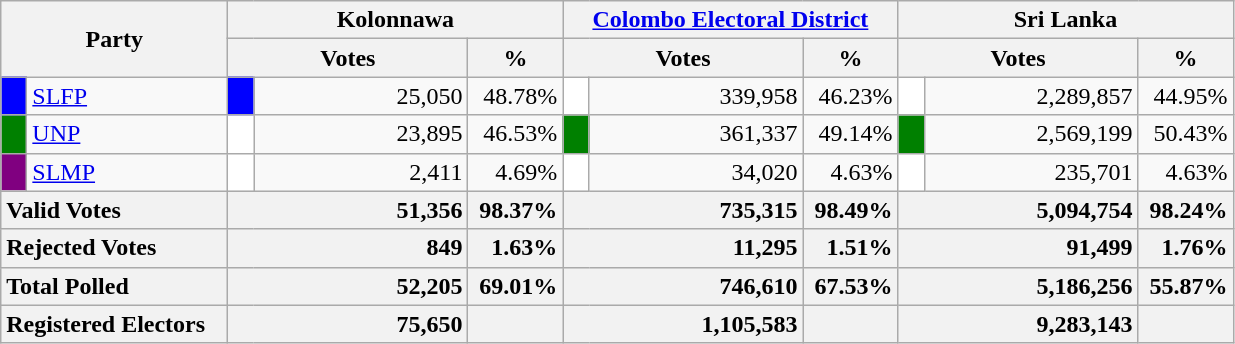<table class="wikitable">
<tr>
<th colspan="2" width="144px"rowspan="2">Party</th>
<th colspan="3" width="216px">Kolonnawa</th>
<th colspan="3" width="216px"><a href='#'>Colombo Electoral District</a></th>
<th colspan="3" width="216px">Sri Lanka</th>
</tr>
<tr>
<th colspan="2" width="144px">Votes</th>
<th>%</th>
<th colspan="2" width="144px">Votes</th>
<th>%</th>
<th colspan="2" width="144px">Votes</th>
<th>%</th>
</tr>
<tr>
<td style="background-color:blue;" width="10px"></td>
<td style="text-align:left;"><a href='#'>SLFP</a></td>
<td style="background-color:blue;" width="10px"></td>
<td style="text-align:right;">25,050</td>
<td style="text-align:right;">48.78%</td>
<td style="background-color:white;" width="10px"></td>
<td style="text-align:right;">339,958</td>
<td style="text-align:right;">46.23%</td>
<td style="background-color:white;" width="10px"></td>
<td style="text-align:right;">2,289,857</td>
<td style="text-align:right;">44.95%</td>
</tr>
<tr>
<td style="background-color:green;" width="10px"></td>
<td style="text-align:left;"><a href='#'>UNP</a></td>
<td style="background-color:white;" width="10px"></td>
<td style="text-align:right;">23,895</td>
<td style="text-align:right;">46.53%</td>
<td style="background-color:green;" width="10px"></td>
<td style="text-align:right;">361,337</td>
<td style="text-align:right;">49.14%</td>
<td style="background-color:green;" width="10px"></td>
<td style="text-align:right;">2,569,199</td>
<td style="text-align:right;">50.43%</td>
</tr>
<tr>
<td style="background-color:purple;" width="10px"></td>
<td style="text-align:left;"><a href='#'>SLMP</a></td>
<td style="background-color:white;" width="10px"></td>
<td style="text-align:right;">2,411</td>
<td style="text-align:right;">4.69%</td>
<td style="background-color:white;" width="10px"></td>
<td style="text-align:right;">34,020</td>
<td style="text-align:right;">4.63%</td>
<td style="background-color:white;" width="10px"></td>
<td style="text-align:right;">235,701</td>
<td style="text-align:right;">4.63%</td>
</tr>
<tr>
<th colspan="2" width="144px"style="text-align:left;">Valid Votes</th>
<th style="text-align:right;"colspan="2" width="144px">51,356</th>
<th style="text-align:right;">98.37%</th>
<th style="text-align:right;"colspan="2" width="144px">735,315</th>
<th style="text-align:right;">98.49%</th>
<th style="text-align:right;"colspan="2" width="144px">5,094,754</th>
<th style="text-align:right;">98.24%</th>
</tr>
<tr>
<th colspan="2" width="144px"style="text-align:left;">Rejected Votes</th>
<th style="text-align:right;"colspan="2" width="144px">849</th>
<th style="text-align:right;">1.63%</th>
<th style="text-align:right;"colspan="2" width="144px">11,295</th>
<th style="text-align:right;">1.51%</th>
<th style="text-align:right;"colspan="2" width="144px">91,499</th>
<th style="text-align:right;">1.76%</th>
</tr>
<tr>
<th colspan="2" width="144px"style="text-align:left;">Total Polled</th>
<th style="text-align:right;"colspan="2" width="144px">52,205</th>
<th style="text-align:right;">69.01%</th>
<th style="text-align:right;"colspan="2" width="144px">746,610</th>
<th style="text-align:right;">67.53%</th>
<th style="text-align:right;"colspan="2" width="144px">5,186,256</th>
<th style="text-align:right;">55.87%</th>
</tr>
<tr>
<th colspan="2" width="144px"style="text-align:left;">Registered Electors</th>
<th style="text-align:right;"colspan="2" width="144px">75,650</th>
<th></th>
<th style="text-align:right;"colspan="2" width="144px">1,105,583</th>
<th></th>
<th style="text-align:right;"colspan="2" width="144px">9,283,143</th>
<th></th>
</tr>
</table>
